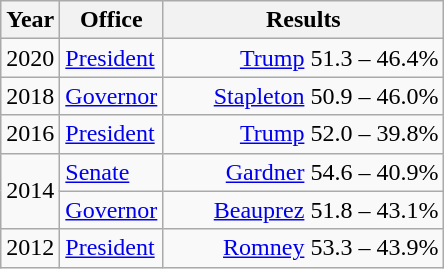<table class=wikitable>
<tr>
<th width="30">Year</th>
<th width="60">Office</th>
<th width="180">Results</th>
</tr>
<tr>
<td>2020</td>
<td><a href='#'>President</a></td>
<td align="right" ><a href='#'>Trump</a> 51.3 – 46.4%</td>
</tr>
<tr>
<td>2018</td>
<td><a href='#'>Governor</a></td>
<td align="right" ><a href='#'>Stapleton</a> 50.9 – 46.0%</td>
</tr>
<tr>
<td>2016</td>
<td><a href='#'>President</a></td>
<td align="right" ><a href='#'>Trump</a> 52.0 – 39.8%</td>
</tr>
<tr>
<td rowspan="2">2014</td>
<td><a href='#'>Senate</a></td>
<td align="right" ><a href='#'>Gardner</a> 54.6 – 40.9%</td>
</tr>
<tr>
<td><a href='#'>Governor</a></td>
<td align="right" ><a href='#'>Beauprez</a> 51.8 – 43.1%</td>
</tr>
<tr>
<td>2012</td>
<td><a href='#'>President</a></td>
<td align="right" ><a href='#'>Romney</a> 53.3 – 43.9%</td>
</tr>
</table>
